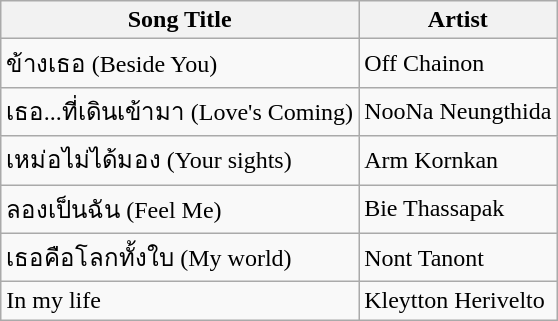<table class="wikitable">
<tr>
<th>Song Title</th>
<th>Artist</th>
</tr>
<tr>
<td>ข้างเธอ (Beside You)</td>
<td>Off Chainon</td>
</tr>
<tr>
<td>เธอ...ที่เดินเข้ามา (Love's Coming)</td>
<td>NooNa Neungthida</td>
</tr>
<tr>
<td>เหม่อไม่ได้มอง (Your sights)</td>
<td>Arm Kornkan</td>
</tr>
<tr>
<td>ลองเป็นฉัน (Feel Me)</td>
<td>Bie Thassapak</td>
</tr>
<tr>
<td>เธอคือโลกทั้งใบ (My world)</td>
<td>Nont Tanont</td>
</tr>
<tr>
<td>In my life</td>
<td>Kleytton Herivelto</td>
</tr>
</table>
